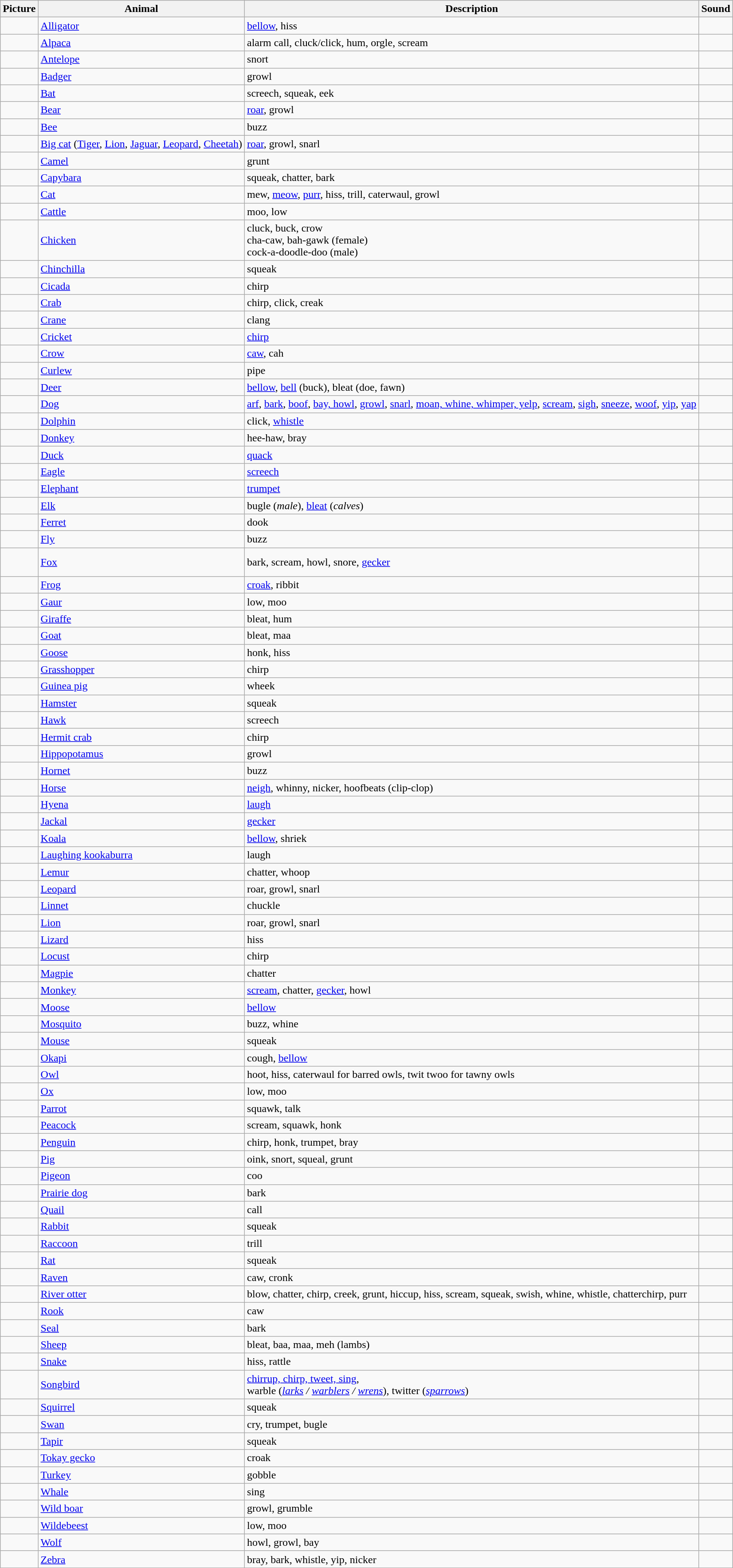<table class="wikitable sortable">
<tr>
<th>Picture</th>
<th>Animal</th>
<th>Description</th>
<th>Sound</th>
</tr>
<tr>
<td></td>
<td><a href='#'>Alligator</a></td>
<td><a href='#'>bellow</a>, hiss</td>
<td></td>
</tr>
<tr>
<td></td>
<td><a href='#'>Alpaca</a></td>
<td>alarm call, cluck/click, hum, orgle, scream</td>
<td></td>
</tr>
<tr>
<td></td>
<td><a href='#'>Antelope</a></td>
<td>snort</td>
<td></td>
</tr>
<tr>
<td></td>
<td><a href='#'>Badger</a></td>
<td>growl</td>
<td></td>
</tr>
<tr>
<td></td>
<td><a href='#'>Bat</a></td>
<td>screech, squeak, eek</td>
<td></td>
</tr>
<tr>
<td></td>
<td><a href='#'>Bear</a></td>
<td><a href='#'>roar</a>, growl</td>
<td></td>
</tr>
<tr>
<td></td>
<td><a href='#'>Bee</a></td>
<td>buzz</td>
<td> </td>
</tr>
<tr>
<td></td>
<td><a href='#'>Big cat</a> (<a href='#'>Tiger</a>, <a href='#'>Lion</a>, <a href='#'>Jaguar</a>, <a href='#'>Leopard</a>, <a href='#'>Cheetah</a>)</td>
<td><a href='#'>roar</a>, growl, snarl</td>
<td> </td>
</tr>
<tr>
<td></td>
<td><a href='#'>Camel</a></td>
<td>grunt</td>
<td></td>
</tr>
<tr>
<td></td>
<td><a href='#'>Capybara</a></td>
<td>squeak, chatter, bark</td>
<td></td>
</tr>
<tr>
<td></td>
<td><a href='#'>Cat</a></td>
<td>mew, <a href='#'>meow</a>, <a href='#'>purr</a>, hiss, trill, caterwaul, growl</td>
<td> </td>
</tr>
<tr>
<td> </td>
<td><a href='#'>Cattle</a></td>
<td>moo, low</td>
<td></td>
</tr>
<tr>
<td></td>
<td><a href='#'>Chicken</a></td>
<td>cluck, buck, crow<br>cha-caw, bah-gawk (female) <br>cock-a-doodle-doo (male)</td>
<td>  </td>
</tr>
<tr>
<td></td>
<td><a href='#'>Chinchilla</a></td>
<td>squeak</td>
<td></td>
</tr>
<tr>
<td></td>
<td><a href='#'>Cicada</a></td>
<td>chirp</td>
<td></td>
</tr>
<tr>
<td></td>
<td><a href='#'>Crab</a></td>
<td>chirp, click, creak</td>
<td></td>
</tr>
<tr>
<td></td>
<td><a href='#'>Crane</a></td>
<td>clang</td>
<td></td>
</tr>
<tr>
<td></td>
<td><a href='#'>Cricket</a></td>
<td><a href='#'>chirp</a></td>
<td></td>
</tr>
<tr>
<td></td>
<td><a href='#'>Crow</a></td>
<td><a href='#'>caw</a>, cah</td>
<td></td>
</tr>
<tr>
<td></td>
<td><a href='#'>Curlew</a></td>
<td>pipe</td>
<td></td>
</tr>
<tr>
<td></td>
<td><a href='#'>Deer</a></td>
<td><a href='#'>bellow</a>, <a href='#'>bell</a> (buck), bleat (doe, fawn)</td>
<td></td>
</tr>
<tr>
<td></td>
<td><a href='#'>Dog</a></td>
<td><a href='#'>arf</a>, <a href='#'>bark</a>, <a href='#'>boof</a>, <a href='#'>bay, howl</a>, <a href='#'>growl</a>, <a href='#'>snarl</a>, <a href='#'>moan, whine, whimper, yelp</a>, <a href='#'>scream</a>, <a href='#'>sigh</a>, <a href='#'>sneeze</a>, <a href='#'>woof</a>, <a href='#'>yip</a>, <a href='#'>yap</a></td>
<td></td>
</tr>
<tr>
<td></td>
<td><a href='#'>Dolphin</a></td>
<td>click, <a href='#'>whistle</a></td>
<td></td>
</tr>
<tr>
<td></td>
<td><a href='#'>Donkey</a></td>
<td>hee-haw, bray</td>
<td></td>
</tr>
<tr>
<td></td>
<td><a href='#'>Duck</a></td>
<td><a href='#'>quack</a></td>
<td></td>
</tr>
<tr>
<td></td>
<td><a href='#'>Eagle</a></td>
<td><a href='#'>screech</a></td>
<td></td>
</tr>
<tr>
<td></td>
<td><a href='#'>Elephant</a></td>
<td><a href='#'>trumpet</a></td>
<td></td>
</tr>
<tr>
<td></td>
<td><a href='#'>Elk</a></td>
<td>bugle (<em>male</em>), <a href='#'>bleat</a> (<em>calves</em>)</td>
<td></td>
</tr>
<tr>
<td></td>
<td><a href='#'>Ferret</a></td>
<td>dook</td>
<td></td>
</tr>
<tr>
<td></td>
<td><a href='#'>Fly</a></td>
<td>buzz</td>
<td></td>
</tr>
<tr>
<td> </td>
<td><a href='#'>Fox</a></td>
<td>bark, scream, howl, snore, <a href='#'>gecker</a></td>
<td><br><br></td>
</tr>
<tr>
<td></td>
<td><a href='#'>Frog</a></td>
<td><a href='#'>croak</a>, ribbit</td>
<td></td>
</tr>
<tr>
<td></td>
<td><a href='#'>Gaur</a></td>
<td>low, moo</td>
<td></td>
</tr>
<tr>
<td></td>
<td><a href='#'>Giraffe</a></td>
<td>bleat, hum</td>
<td></td>
</tr>
<tr>
<td></td>
<td><a href='#'>Goat</a></td>
<td>bleat, maa</td>
<td></td>
</tr>
<tr>
<td></td>
<td><a href='#'>Goose</a></td>
<td>honk, hiss</td>
<td></td>
</tr>
<tr>
<td></td>
<td><a href='#'>Grasshopper</a></td>
<td>chirp</td>
<td></td>
</tr>
<tr>
<td></td>
<td><a href='#'>Guinea pig</a></td>
<td>wheek</td>
<td></td>
</tr>
<tr>
<td></td>
<td><a href='#'>Hamster</a></td>
<td>squeak</td>
<td></td>
</tr>
<tr>
<td></td>
<td><a href='#'>Hawk</a></td>
<td>screech</td>
<td></td>
</tr>
<tr>
<td></td>
<td><a href='#'>Hermit crab</a></td>
<td>chirp</td>
<td></td>
</tr>
<tr>
<td></td>
<td><a href='#'>Hippopotamus</a></td>
<td>growl</td>
<td></td>
</tr>
<tr>
<td></td>
<td><a href='#'>Hornet</a></td>
<td>buzz</td>
<td></td>
</tr>
<tr>
<td></td>
<td><a href='#'>Horse</a></td>
<td><a href='#'>neigh</a>, whinny, nicker, hoofbeats (clip-clop)</td>
<td></td>
</tr>
<tr>
<td></td>
<td><a href='#'>Hyena</a></td>
<td><a href='#'>laugh</a></td>
<td></td>
</tr>
<tr>
<td></td>
<td><a href='#'>Jackal</a></td>
<td><a href='#'>gecker</a></td>
<td></td>
</tr>
<tr>
<td></td>
<td><a href='#'>Koala</a></td>
<td><a href='#'>bellow</a>, shriek</td>
<td></td>
</tr>
<tr>
<td></td>
<td><a href='#'>Laughing kookaburra</a></td>
<td>laugh</td>
<td></td>
</tr>
<tr>
<td></td>
<td><a href='#'>Lemur</a></td>
<td>chatter, whoop</td>
<td></td>
</tr>
<tr>
<td></td>
<td><a href='#'>Leopard</a></td>
<td>roar, growl, snarl</td>
<td></td>
</tr>
<tr>
<td></td>
<td><a href='#'>Linnet</a></td>
<td>chuckle</td>
<td></td>
</tr>
<tr>
<td></td>
<td><a href='#'>Lion</a></td>
<td>roar, growl, snarl</td>
<td></td>
</tr>
<tr>
<td></td>
<td><a href='#'>Lizard</a></td>
<td>hiss</td>
<td></td>
</tr>
<tr>
<td></td>
<td><a href='#'>Locust</a></td>
<td>chirp</td>
<td></td>
</tr>
<tr>
<td></td>
<td><a href='#'>Magpie</a></td>
<td>chatter</td>
<td></td>
</tr>
<tr>
<td></td>
<td><a href='#'>Monkey</a></td>
<td><a href='#'>scream</a>, chatter, <a href='#'>gecker</a>, howl</td>
<td></td>
</tr>
<tr>
<td></td>
<td><a href='#'>Moose</a></td>
<td><a href='#'>bellow</a></td>
<td></td>
</tr>
<tr>
<td></td>
<td><a href='#'>Mosquito</a></td>
<td>buzz, whine</td>
<td></td>
</tr>
<tr>
<td></td>
<td><a href='#'>Mouse</a></td>
<td>squeak</td>
<td></td>
</tr>
<tr>
<td></td>
<td><a href='#'>Okapi</a></td>
<td>cough, <a href='#'>bellow</a></td>
<td></td>
</tr>
<tr>
<td></td>
<td><a href='#'>Owl</a></td>
<td>hoot, hiss, caterwaul for barred owls, twit twoo for tawny owls </td>
<td></td>
</tr>
<tr>
<td></td>
<td><a href='#'>Ox</a></td>
<td>low, moo</td>
<td></td>
</tr>
<tr>
<td></td>
<td><a href='#'>Parrot</a></td>
<td>squawk, talk</td>
<td><br></td>
</tr>
<tr>
<td></td>
<td><a href='#'>Peacock</a></td>
<td>scream, squawk, honk</td>
<td></td>
</tr>
<tr>
<td></td>
<td><a href='#'>Penguin</a></td>
<td>chirp, honk, trumpet, bray</td>
<td></td>
</tr>
<tr>
<td> </td>
<td><a href='#'>Pig</a></td>
<td>oink, snort, squeal, grunt</td>
<td></td>
</tr>
<tr>
<td></td>
<td><a href='#'>Pigeon</a></td>
<td>coo</td>
<td></td>
</tr>
<tr>
<td></td>
<td><a href='#'>Prairie dog</a></td>
<td>bark</td>
<td></td>
</tr>
<tr>
<td></td>
<td><a href='#'>Quail</a></td>
<td>call</td>
<td></td>
</tr>
<tr>
<td></td>
<td><a href='#'>Rabbit</a></td>
<td>squeak</td>
<td></td>
</tr>
<tr>
<td></td>
<td><a href='#'>Raccoon</a></td>
<td>trill</td>
<td></td>
</tr>
<tr>
<td></td>
<td><a href='#'>Rat</a></td>
<td>squeak</td>
<td></td>
</tr>
<tr>
<td></td>
<td><a href='#'>Raven</a></td>
<td>caw, cronk</td>
<td></td>
</tr>
<tr>
<td></td>
<td><a href='#'>River otter</a></td>
<td>blow, chatter, chirp, creek, grunt, hiccup, hiss, scream, squeak, swish, whine, whistle, chatterchirp, purr</td>
<td></td>
</tr>
<tr>
<td></td>
<td><a href='#'>Rook</a></td>
<td>caw</td>
<td></td>
</tr>
<tr>
<td></td>
<td><a href='#'>Seal</a></td>
<td>bark</td>
<td></td>
</tr>
<tr>
<td></td>
<td><a href='#'>Sheep</a></td>
<td>bleat, baa, maa, meh (lambs)</td>
<td></td>
</tr>
<tr>
<td></td>
<td><a href='#'>Snake</a></td>
<td>hiss, rattle</td>
<td></td>
</tr>
<tr>
<td></td>
<td><a href='#'>Songbird</a></td>
<td><a href='#'>chirrup, chirp, tweet, sing</a>, <br>warble (<em><a href='#'>larks</a> / <a href='#'>warblers</a> / <a href='#'>wrens</a></em>), twitter (<em><a href='#'>sparrows</a></em>)</td>
<td></td>
</tr>
<tr>
<td></td>
<td><a href='#'>Squirrel</a></td>
<td>squeak</td>
<td></td>
</tr>
<tr>
<td></td>
<td><a href='#'>Swan</a></td>
<td>cry, trumpet, bugle</td>
<td></td>
</tr>
<tr>
<td></td>
<td><a href='#'>Tapir</a></td>
<td>squeak</td>
<td></td>
</tr>
<tr>
<td></td>
<td><a href='#'>Tokay gecko</a></td>
<td>croak</td>
<td></td>
</tr>
<tr>
<td></td>
<td><a href='#'>Turkey</a></td>
<td>gobble</td>
<td></td>
</tr>
<tr>
<td></td>
<td><a href='#'>Whale</a></td>
<td>sing</td>
<td></td>
</tr>
<tr>
<td></td>
<td><a href='#'>Wild boar</a></td>
<td>growl, grumble</td>
<td></td>
</tr>
<tr>
<td></td>
<td><a href='#'>Wildebeest</a></td>
<td>low, moo</td>
<td></td>
</tr>
<tr>
<td></td>
<td><a href='#'>Wolf</a></td>
<td>howl, growl, bay</td>
<td></td>
</tr>
<tr>
<td></td>
<td><a href='#'>Zebra</a></td>
<td>bray, bark, whistle, yip, nicker</td>
<td></td>
</tr>
</table>
